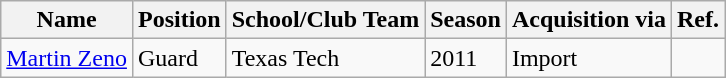<table class="wikitable sortable">
<tr>
<th class="unsortable">Name</th>
<th>Position</th>
<th>School/Club Team</th>
<th>Season</th>
<th>Acquisition via</th>
<th class=unsortable>Ref.</th>
</tr>
<tr>
<td><a href='#'>Martin Zeno</a></td>
<td>Guard</td>
<td>Texas Tech</td>
<td>2011</td>
<td>Import</td>
<td></td>
</tr>
</table>
